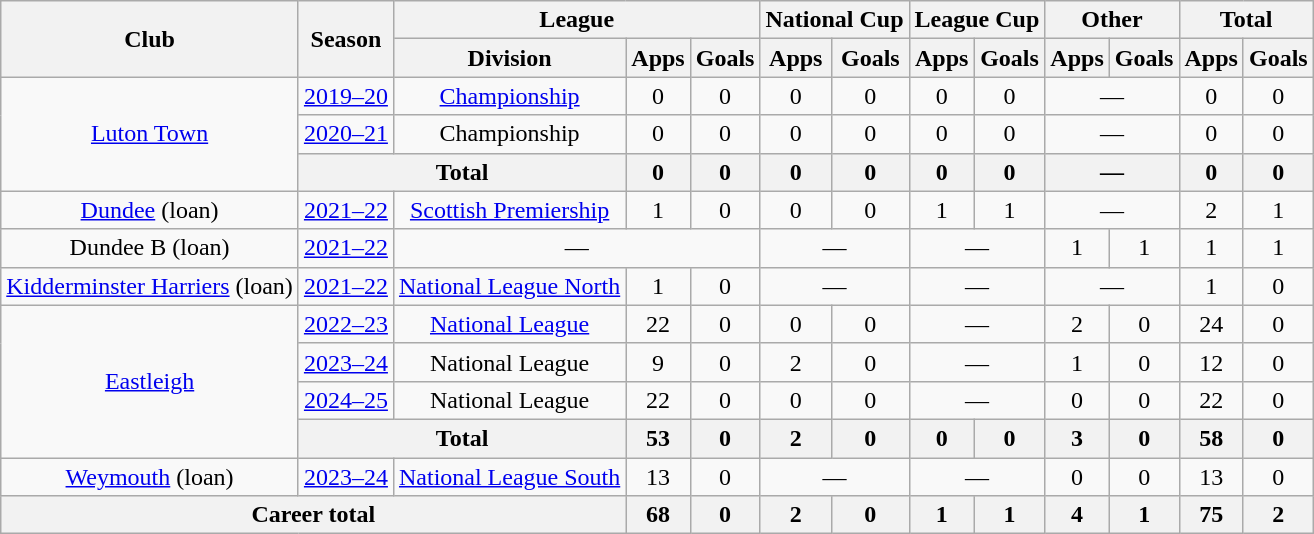<table class=wikitable style=text-align:center>
<tr>
<th rowspan=2>Club</th>
<th rowspan=2>Season</th>
<th colspan=3>League</th>
<th colspan=2>National Cup</th>
<th colspan=2>League Cup</th>
<th colspan=2>Other</th>
<th colspan=2>Total</th>
</tr>
<tr>
<th>Division</th>
<th>Apps</th>
<th>Goals</th>
<th>Apps</th>
<th>Goals</th>
<th>Apps</th>
<th>Goals</th>
<th>Apps</th>
<th>Goals</th>
<th>Apps</th>
<th>Goals</th>
</tr>
<tr>
<td rowspan=3><a href='#'>Luton Town</a></td>
<td><a href='#'>2019–20</a></td>
<td><a href='#'>Championship</a></td>
<td>0</td>
<td>0</td>
<td>0</td>
<td>0</td>
<td>0</td>
<td>0</td>
<td colspan=2>—</td>
<td>0</td>
<td>0</td>
</tr>
<tr>
<td><a href='#'>2020–21</a></td>
<td>Championship</td>
<td>0</td>
<td>0</td>
<td>0</td>
<td>0</td>
<td>0</td>
<td>0</td>
<td colspan=2>—</td>
<td>0</td>
<td>0</td>
</tr>
<tr>
<th colspan=2>Total</th>
<th>0</th>
<th>0</th>
<th>0</th>
<th>0</th>
<th>0</th>
<th>0</th>
<th colspan=2>—</th>
<th>0</th>
<th>0</th>
</tr>
<tr>
<td><a href='#'>Dundee</a> (loan)</td>
<td><a href='#'>2021–22</a></td>
<td><a href='#'>Scottish Premiership</a></td>
<td>1</td>
<td>0</td>
<td>0</td>
<td>0</td>
<td>1</td>
<td>1</td>
<td colspan="2">—</td>
<td>2</td>
<td>1</td>
</tr>
<tr>
<td>Dundee B (loan)</td>
<td><a href='#'>2021–22</a></td>
<td colspan="3">—</td>
<td colspan="2">—</td>
<td colspan="2">—</td>
<td>1</td>
<td>1</td>
<td>1</td>
<td>1</td>
</tr>
<tr>
<td><a href='#'>Kidderminster Harriers</a> (loan)</td>
<td><a href='#'>2021–22</a></td>
<td><a href='#'>National League North</a></td>
<td>1</td>
<td>0</td>
<td colspan="2">—</td>
<td colspan="2">—</td>
<td colspan="2">—</td>
<td>1</td>
<td>0</td>
</tr>
<tr>
<td rowspan="4"><a href='#'>Eastleigh</a></td>
<td><a href='#'>2022–23</a></td>
<td><a href='#'>National League</a></td>
<td>22</td>
<td>0</td>
<td>0</td>
<td>0</td>
<td colspan="2">—</td>
<td>2</td>
<td>0</td>
<td>24</td>
<td>0</td>
</tr>
<tr>
<td><a href='#'>2023–24</a></td>
<td>National League</td>
<td>9</td>
<td>0</td>
<td>2</td>
<td>0</td>
<td colspan="2">—</td>
<td>1</td>
<td>0</td>
<td>12</td>
<td>0</td>
</tr>
<tr>
<td><a href='#'>2024–25</a></td>
<td>National League</td>
<td>22</td>
<td>0</td>
<td>0</td>
<td>0</td>
<td colspan="2">—</td>
<td>0</td>
<td>0</td>
<td>22</td>
<td>0</td>
</tr>
<tr>
<th colspan="2">Total</th>
<th>53</th>
<th>0</th>
<th>2</th>
<th>0</th>
<th>0</th>
<th>0</th>
<th>3</th>
<th>0</th>
<th>58</th>
<th>0</th>
</tr>
<tr>
<td><a href='#'>Weymouth</a> (loan)</td>
<td><a href='#'>2023–24</a></td>
<td><a href='#'>National League South</a></td>
<td>13</td>
<td>0</td>
<td colspan="2">—</td>
<td colspan="2">—</td>
<td>0</td>
<td>0</td>
<td>13</td>
<td>0</td>
</tr>
<tr>
<th colspan=3>Career total</th>
<th>68</th>
<th>0</th>
<th>2</th>
<th>0</th>
<th>1</th>
<th>1</th>
<th>4</th>
<th>1</th>
<th>75</th>
<th>2</th>
</tr>
</table>
